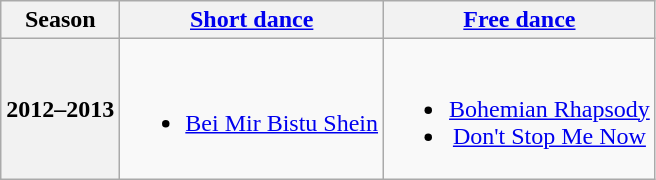<table class=wikitable style=text-align:center>
<tr>
<th>Season</th>
<th><a href='#'>Short dance</a></th>
<th><a href='#'>Free dance</a></th>
</tr>
<tr>
<th>2012–2013 <br> </th>
<td><br><ul><li><a href='#'>Bei Mir Bistu Shein</a></li></ul></td>
<td><br><ul><li><a href='#'>Bohemian Rhapsody</a> <br></li><li><a href='#'>Don't Stop Me Now</a> <br></li></ul></td>
</tr>
</table>
